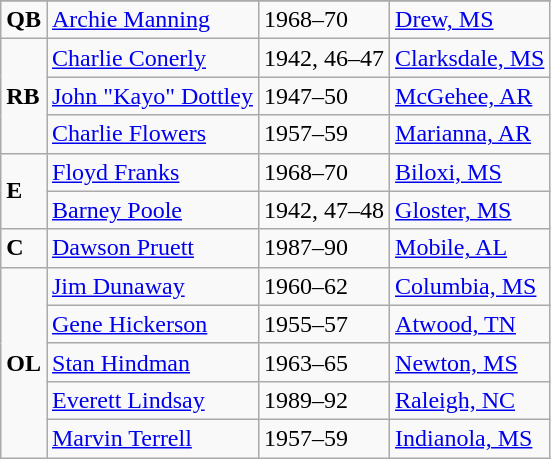<table class="wikitable">
<tr>
</tr>
<tr>
<td><strong>QB</strong></td>
<td><a href='#'>Archie Manning</a></td>
<td>1968–70</td>
<td><a href='#'>Drew, MS</a></td>
</tr>
<tr>
<td rowspan=3><strong>RB</strong></td>
<td><a href='#'>Charlie Conerly</a></td>
<td>1942, 46–47</td>
<td><a href='#'>Clarksdale, MS</a></td>
</tr>
<tr>
<td><a href='#'>John "Kayo" Dottley</a></td>
<td>1947–50</td>
<td><a href='#'>McGehee, AR</a></td>
</tr>
<tr>
<td><a href='#'>Charlie Flowers</a></td>
<td>1957–59</td>
<td><a href='#'>Marianna, AR</a></td>
</tr>
<tr>
<td rowspan=2><strong>E</strong></td>
<td><a href='#'>Floyd Franks</a></td>
<td>1968–70</td>
<td><a href='#'>Biloxi, MS</a></td>
</tr>
<tr>
<td><a href='#'>Barney Poole</a></td>
<td>1942, 47–48</td>
<td><a href='#'>Gloster, MS</a></td>
</tr>
<tr>
<td><strong>C</strong></td>
<td><a href='#'>Dawson Pruett</a></td>
<td>1987–90</td>
<td><a href='#'>Mobile, AL</a></td>
</tr>
<tr>
<td rowspan=5><strong>OL</strong></td>
<td><a href='#'>Jim Dunaway</a></td>
<td>1960–62</td>
<td><a href='#'>Columbia, MS</a></td>
</tr>
<tr>
<td><a href='#'>Gene Hickerson</a></td>
<td>1955–57</td>
<td><a href='#'>Atwood, TN</a></td>
</tr>
<tr>
<td><a href='#'>Stan Hindman</a></td>
<td>1963–65</td>
<td><a href='#'>Newton, MS</a></td>
</tr>
<tr>
<td><a href='#'>Everett Lindsay</a></td>
<td>1989–92</td>
<td><a href='#'>Raleigh, NC</a></td>
</tr>
<tr>
<td><a href='#'>Marvin Terrell</a></td>
<td>1957–59</td>
<td><a href='#'>Indianola, MS</a></td>
</tr>
</table>
